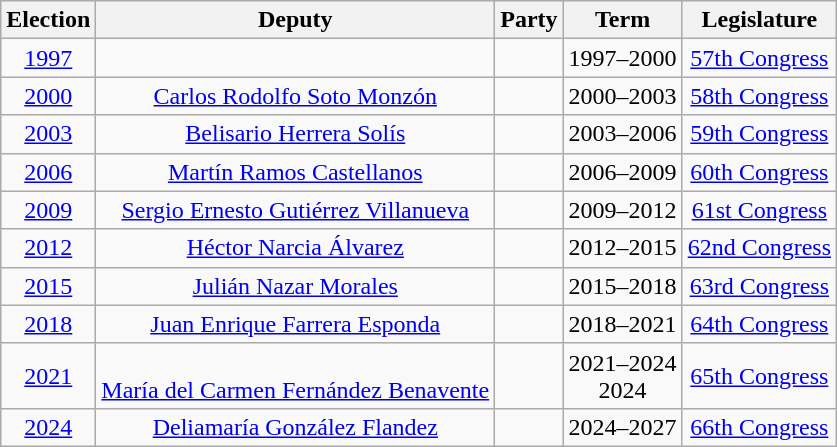<table class="wikitable sortable" style="text-align: center">
<tr>
<th>Election</th>
<th class="unsortable">Deputy</th>
<th class="unsortable">Party</th>
<th class="unsortable">Term</th>
<th class="unsortable">Legislature</th>
</tr>
<tr>
<td><a href='#'>1997</a></td>
<td></td>
<td></td>
<td>1997–2000</td>
<td><a href='#'>57th Congress</a></td>
</tr>
<tr>
<td><a href='#'>2000</a></td>
<td><a href='#'>Carlos Rodolfo Soto Monzón</a></td>
<td></td>
<td>2000–2003</td>
<td><a href='#'>58th Congress</a></td>
</tr>
<tr>
<td><a href='#'>2003</a></td>
<td><a href='#'>Belisario Herrera Solís</a></td>
<td></td>
<td>2003–2006</td>
<td><a href='#'>59th Congress</a></td>
</tr>
<tr>
<td><a href='#'>2006</a></td>
<td><a href='#'>Martín Ramos Castellanos</a></td>
<td></td>
<td>2006–2009</td>
<td><a href='#'>60th Congress</a></td>
</tr>
<tr>
<td><a href='#'>2009</a></td>
<td><a href='#'>Sergio Ernesto Gutiérrez Villanueva</a></td>
<td></td>
<td>2009–2012</td>
<td><a href='#'>61st Congress</a></td>
</tr>
<tr>
<td><a href='#'>2012</a></td>
<td><a href='#'>Héctor Narcia Álvarez</a></td>
<td></td>
<td>2012–2015</td>
<td><a href='#'>62nd Congress</a></td>
</tr>
<tr>
<td><a href='#'>2015</a></td>
<td><a href='#'>Julián Nazar Morales</a></td>
<td></td>
<td>2015–2018</td>
<td><a href='#'>63rd Congress</a></td>
</tr>
<tr>
<td><a href='#'>2018</a></td>
<td><a href='#'>Juan Enrique Farrera Esponda</a></td>
<td></td>
<td>2018–2021</td>
<td><a href='#'>64th Congress</a></td>
</tr>
<tr>
<td><a href='#'>2021</a></td>
<td><br><a href='#'>María del Carmen Fernández Benavente</a></td>
<td></td>
<td>2021–2024<br>2024</td>
<td><a href='#'>65th Congress</a></td>
</tr>
<tr>
<td><a href='#'>2024</a></td>
<td><a href='#'>Deliamaría González Flandez</a></td>
<td> </td>
<td>2024–2027</td>
<td><a href='#'>66th Congress</a></td>
</tr>
</table>
